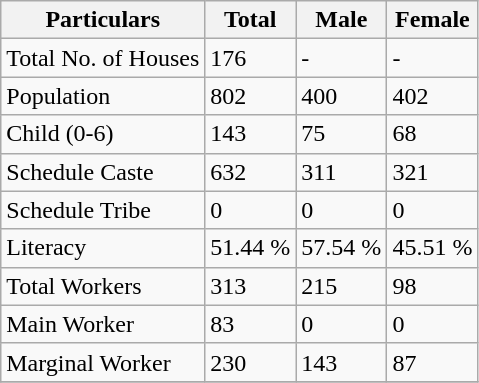<table class="wikitable sortable">
<tr>
<th>Particulars</th>
<th>Total</th>
<th>Male</th>
<th>Female</th>
</tr>
<tr>
<td>Total No. of Houses</td>
<td>176</td>
<td>-</td>
<td>-</td>
</tr>
<tr>
<td>Population</td>
<td>802</td>
<td>400</td>
<td>402</td>
</tr>
<tr>
<td>Child (0-6)</td>
<td>143</td>
<td>75</td>
<td>68</td>
</tr>
<tr>
<td>Schedule Caste</td>
<td>632</td>
<td>311</td>
<td>321</td>
</tr>
<tr>
<td>Schedule Tribe</td>
<td>0</td>
<td>0</td>
<td>0</td>
</tr>
<tr>
<td>Literacy</td>
<td>51.44 %</td>
<td>57.54 %</td>
<td>45.51 %</td>
</tr>
<tr>
<td>Total Workers</td>
<td>313</td>
<td>215</td>
<td>98</td>
</tr>
<tr>
<td>Main Worker</td>
<td>83</td>
<td>0</td>
<td>0</td>
</tr>
<tr>
<td>Marginal Worker</td>
<td>230</td>
<td>143</td>
<td>87</td>
</tr>
<tr>
</tr>
</table>
